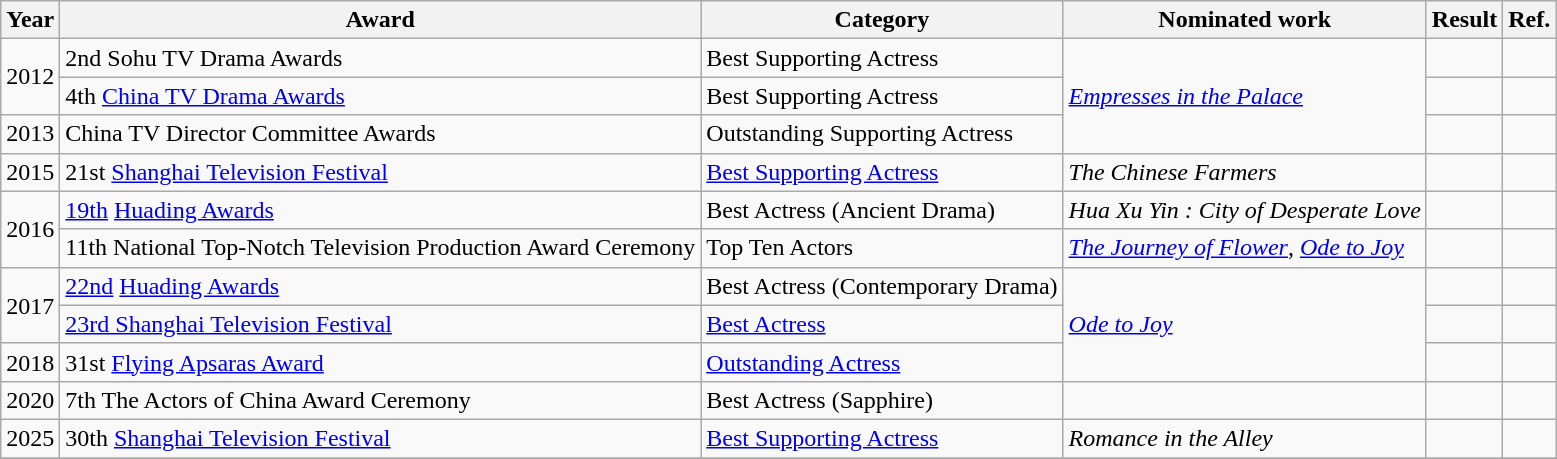<table class="wikitable">
<tr>
<th>Year</th>
<th>Award</th>
<th>Category</th>
<th>Nominated work</th>
<th>Result</th>
<th>Ref.</th>
</tr>
<tr>
<td rowspan=2>2012</td>
<td>2nd Sohu TV Drama Awards</td>
<td>Best Supporting Actress</td>
<td rowspan=3><em><a href='#'>Empresses in the Palace</a></em></td>
<td></td>
<td></td>
</tr>
<tr>
<td>4th <a href='#'>China TV Drama Awards</a></td>
<td>Best Supporting Actress</td>
<td></td>
<td></td>
</tr>
<tr>
<td>2013</td>
<td>China TV Director Committee Awards</td>
<td>Outstanding Supporting Actress</td>
<td></td>
<td></td>
</tr>
<tr>
<td>2015</td>
<td>21st <a href='#'>Shanghai Television Festival</a></td>
<td><a href='#'>Best Supporting Actress</a></td>
<td><em>The Chinese Farmers</em></td>
<td></td>
<td></td>
</tr>
<tr>
<td rowspan=2>2016</td>
<td><a href='#'>19th</a> <a href='#'>Huading Awards</a></td>
<td>Best Actress (Ancient Drama)</td>
<td><em>Hua Xu Yin : City of Desperate Love</em></td>
<td></td>
<td></td>
</tr>
<tr>
<td>11th National Top-Notch Television Production Award Ceremony</td>
<td>Top Ten Actors</td>
<td><em><a href='#'>The Journey of Flower</a></em>, <em><a href='#'>Ode to Joy</a></em></td>
<td></td>
<td></td>
</tr>
<tr>
<td rowspan=2>2017</td>
<td><a href='#'>22nd</a> <a href='#'>Huading Awards</a></td>
<td>Best Actress (Contemporary Drama)</td>
<td rowspan=3><em><a href='#'>Ode to Joy</a></em></td>
<td></td>
<td></td>
</tr>
<tr>
<td><a href='#'>23rd Shanghai Television Festival</a></td>
<td><a href='#'>Best Actress</a></td>
<td></td>
<td></td>
</tr>
<tr>
<td>2018</td>
<td>31st <a href='#'>Flying Apsaras Award</a></td>
<td><a href='#'>Outstanding Actress</a></td>
<td></td>
<td></td>
</tr>
<tr>
<td>2020</td>
<td>7th The Actors of China Award Ceremony</td>
<td>Best Actress (Sapphire)</td>
<td></td>
<td></td>
<td></td>
</tr>
<tr>
<td>2025</td>
<td>30th <a href='#'>Shanghai Television Festival</a></td>
<td><a href='#'>Best Supporting Actress</a></td>
<td><em>Romance in the Alley</em></td>
<td></td>
<td></td>
</tr>
<tr>
</tr>
</table>
